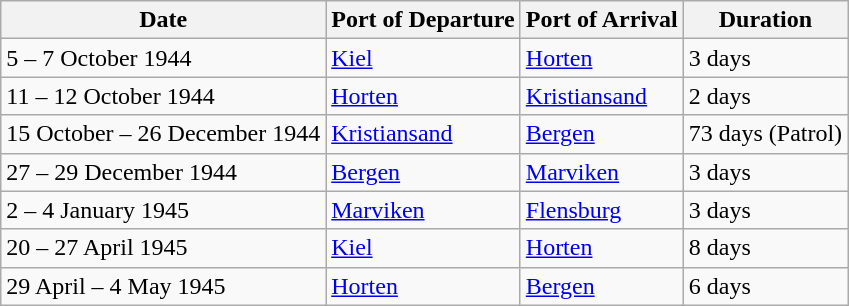<table class="wikitable">
<tr>
<th>Date</th>
<th>Port of Departure</th>
<th>Port of Arrival</th>
<th>Duration</th>
</tr>
<tr>
<td>5 – 7 October 1944</td>
<td><a href='#'>Kiel</a></td>
<td><a href='#'>Horten</a></td>
<td>3 days</td>
</tr>
<tr>
<td>11 – 12 October 1944</td>
<td><a href='#'>Horten</a></td>
<td><a href='#'>Kristiansand</a></td>
<td>2 days</td>
</tr>
<tr>
<td>15 October – 26 December 1944</td>
<td><a href='#'>Kristiansand</a></td>
<td><a href='#'>Bergen</a></td>
<td>73 days (Patrol)</td>
</tr>
<tr>
<td>27 – 29 December 1944</td>
<td><a href='#'>Bergen</a></td>
<td><a href='#'>Marviken</a></td>
<td>3 days</td>
</tr>
<tr>
<td>2 – 4 January 1945</td>
<td><a href='#'>Marviken</a></td>
<td><a href='#'>Flensburg</a></td>
<td>3 days</td>
</tr>
<tr>
<td>20 – 27 April 1945</td>
<td><a href='#'>Kiel</a></td>
<td><a href='#'>Horten</a></td>
<td>8 days</td>
</tr>
<tr>
<td>29 April – 4 May 1945</td>
<td><a href='#'>Horten</a></td>
<td><a href='#'>Bergen</a></td>
<td>6 days</td>
</tr>
</table>
